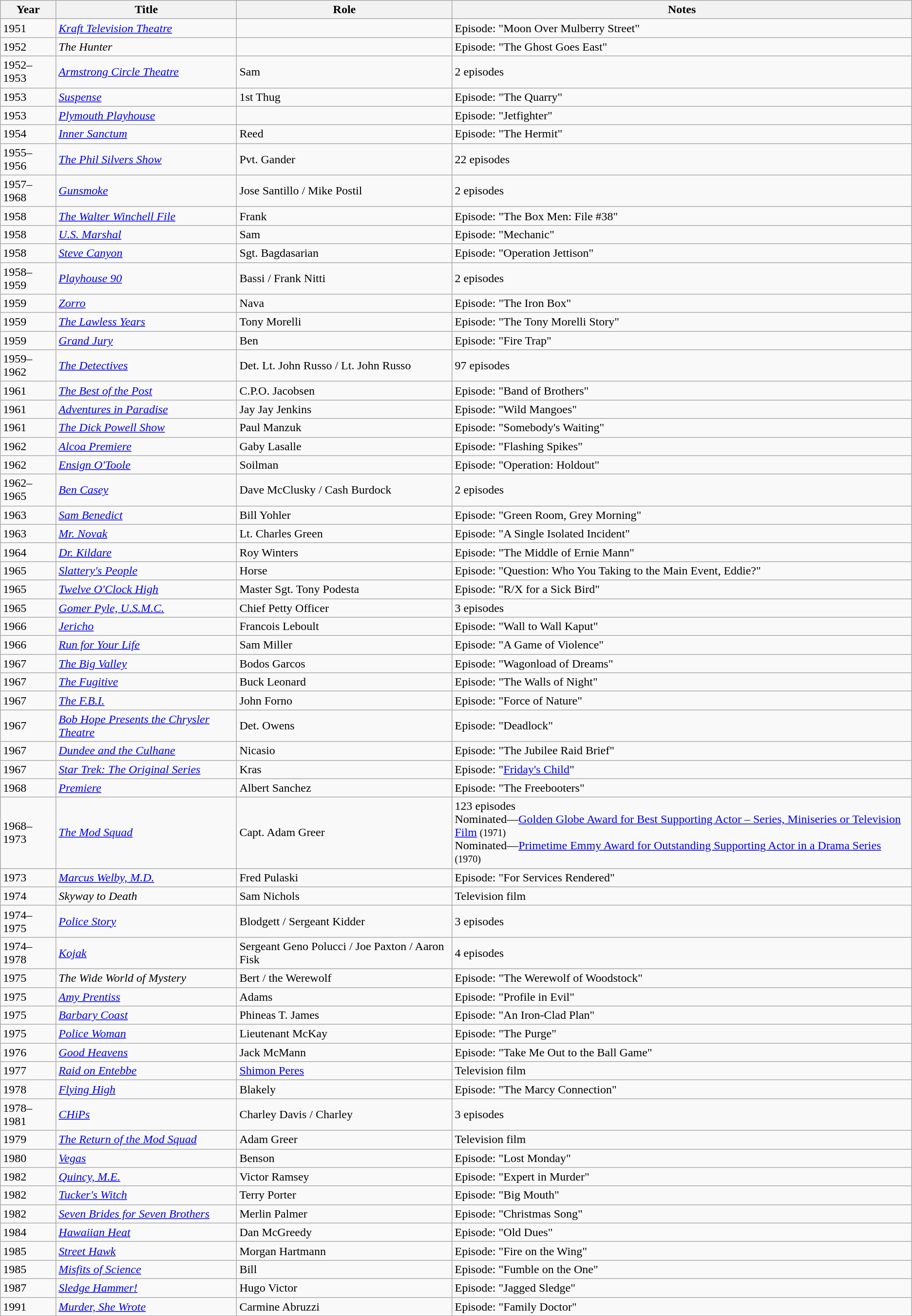<table class="wikitable sortable">
<tr>
<th>Year</th>
<th>Title</th>
<th>Role</th>
<th class="unsortable">Notes</th>
</tr>
<tr>
<td>1951</td>
<td><em><a href='#'>Kraft Television Theatre</a></em></td>
<td></td>
<td>Episode: "Moon Over Mulberry Street"</td>
</tr>
<tr>
<td>1952</td>
<td><em>The Hunter</em></td>
<td></td>
<td>Episode: "The Ghost Goes East"</td>
</tr>
<tr>
<td>1952–1953</td>
<td><em><a href='#'>Armstrong Circle Theatre</a></em></td>
<td>Sam</td>
<td>2 episodes</td>
</tr>
<tr>
<td>1953</td>
<td><em><a href='#'>Suspense</a></em></td>
<td>1st Thug</td>
<td>Episode: "The Quarry"</td>
</tr>
<tr>
<td>1953</td>
<td><em><a href='#'>Plymouth Playhouse</a></em></td>
<td></td>
<td>Episode: "Jetfighter"</td>
</tr>
<tr>
<td>1954</td>
<td><em><a href='#'>Inner Sanctum</a></em></td>
<td>Reed</td>
<td>Episode: "The Hermit"</td>
</tr>
<tr>
<td>1955–1956</td>
<td><em><a href='#'>The Phil Silvers Show</a></em></td>
<td>Pvt. Gander</td>
<td>22 episodes</td>
</tr>
<tr>
<td>1957–1968</td>
<td><em><a href='#'>Gunsmoke</a></em></td>
<td>Jose Santillo / Mike Postil</td>
<td>2 episodes</td>
</tr>
<tr>
<td>1958</td>
<td><em><a href='#'>The Walter Winchell File</a></em></td>
<td>Frank</td>
<td>Episode: "The Box Men: File #38"</td>
</tr>
<tr>
<td>1958</td>
<td><em><a href='#'>U.S. Marshal</a></em></td>
<td>Sam</td>
<td>Episode: "Mechanic"</td>
</tr>
<tr>
<td>1958</td>
<td><em><a href='#'>Steve Canyon</a></em></td>
<td>Sgt. Bagdasarian</td>
<td>Episode: "Operation Jettison"</td>
</tr>
<tr>
<td>1958–1959</td>
<td><em><a href='#'>Playhouse 90</a></em></td>
<td>Bassi / Frank Nitti</td>
<td>2 episodes</td>
</tr>
<tr>
<td>1959</td>
<td><em><a href='#'>Zorro</a></em></td>
<td>Nava</td>
<td>Episode: "The Iron Box"</td>
</tr>
<tr>
<td>1959</td>
<td><em><a href='#'>The Lawless Years</a></em></td>
<td>Tony Morelli</td>
<td>Episode: "The Tony Morelli Story"</td>
</tr>
<tr>
<td>1959</td>
<td><em><a href='#'>Grand Jury</a></em></td>
<td>Ben</td>
<td>Episode: "Fire Trap"</td>
</tr>
<tr>
<td>1959–1962</td>
<td><em><a href='#'>The Detectives</a></em></td>
<td>Det. Lt. John Russo / Lt. John Russo</td>
<td>97 episodes</td>
</tr>
<tr>
<td>1961</td>
<td><em><a href='#'>The Best of the Post</a></em></td>
<td>C.P.O. Jacobsen</td>
<td>Episode: "Band of Brothers"</td>
</tr>
<tr>
<td>1961</td>
<td><em><a href='#'>Adventures in Paradise</a></em></td>
<td>Jay Jay Jenkins</td>
<td>Episode: "Wild Mangoes"</td>
</tr>
<tr>
<td>1961</td>
<td><em><a href='#'>The Dick Powell Show</a></em></td>
<td>Paul Manzuk</td>
<td>Episode: "Somebody's Waiting"</td>
</tr>
<tr>
<td>1962</td>
<td><em><a href='#'>Alcoa Premiere</a></em></td>
<td>Gaby Lasalle</td>
<td>Episode: "Flashing Spikes"</td>
</tr>
<tr>
<td>1962</td>
<td><em><a href='#'>Ensign O'Toole</a></em></td>
<td>Soilman</td>
<td>Episode: "Operation: Holdout"</td>
</tr>
<tr>
<td>1962–1965</td>
<td><em><a href='#'>Ben Casey</a></em></td>
<td>Dave McClusky / Cash Burdock</td>
<td>2 episodes</td>
</tr>
<tr>
<td>1963</td>
<td><em><a href='#'>Sam Benedict</a></em></td>
<td>Bill Yohler</td>
<td>Episode: "Green Room, Grey Morning"</td>
</tr>
<tr>
<td>1963</td>
<td><em><a href='#'>Mr. Novak</a></em></td>
<td>Lt. Charles Green</td>
<td>Episode: "A Single Isolated Incident"</td>
</tr>
<tr>
<td>1964</td>
<td><em><a href='#'>Dr. Kildare</a></em></td>
<td>Roy Winters</td>
<td>Episode: "The Middle of Ernie Mann"</td>
</tr>
<tr>
<td>1965</td>
<td><em><a href='#'>Slattery's People</a></em></td>
<td>Horse</td>
<td>Episode: "Question: Who You Taking to the Main Event, Eddie?"</td>
</tr>
<tr>
<td>1965</td>
<td><em><a href='#'>Twelve O'Clock High</a></em></td>
<td>Master Sgt. Tony Podesta</td>
<td>Episode: "R/X for a Sick Bird"</td>
</tr>
<tr>
<td>1965</td>
<td><em><a href='#'>Gomer Pyle, U.S.M.C.</a></em></td>
<td>Chief Petty Officer</td>
<td>3 episodes</td>
</tr>
<tr>
<td>1966</td>
<td><em><a href='#'>Jericho</a></em></td>
<td>Francois Leboult</td>
<td>Episode: "Wall to Wall Kaput"</td>
</tr>
<tr>
<td>1966</td>
<td><em><a href='#'>Run for Your Life</a></em></td>
<td>Sam Miller</td>
<td>Episode: "A Game of Violence"</td>
</tr>
<tr>
<td>1967</td>
<td><em><a href='#'>The Big Valley</a></em></td>
<td>Bodos Garcos</td>
<td>Episode: "Wagonload of Dreams"</td>
</tr>
<tr>
<td>1967</td>
<td><em><a href='#'>The Fugitive</a></em></td>
<td>Buck Leonard</td>
<td>Episode: "The Walls of Night"</td>
</tr>
<tr>
<td>1967</td>
<td><em><a href='#'>The F.B.I.</a></em></td>
<td>John Forno</td>
<td>Episode: "Force of Nature"</td>
</tr>
<tr>
<td>1967</td>
<td><em><a href='#'>Bob Hope Presents the Chrysler Theatre</a></em></td>
<td>Det. Owens</td>
<td>Episode: "Deadlock"</td>
</tr>
<tr>
<td>1967</td>
<td><em><a href='#'>Dundee and the Culhane</a></em></td>
<td>Nicasio</td>
<td>Episode: "The Jubilee Raid Brief"</td>
</tr>
<tr>
<td>1967</td>
<td><em><a href='#'>Star Trek: The Original Series</a></em></td>
<td>Kras</td>
<td>Episode: "<a href='#'>Friday's Child</a>"</td>
</tr>
<tr>
<td>1968</td>
<td><em><a href='#'>Premiere</a></em></td>
<td>Albert Sanchez</td>
<td>Episode: "The Freebooters"</td>
</tr>
<tr>
<td>1968–1973</td>
<td><em><a href='#'>The Mod Squad</a></em></td>
<td>Capt. Adam Greer</td>
<td>123 episodes<br>Nominated—<a href='#'>Golden Globe Award for Best Supporting Actor – Series, Miniseries or Television Film</a> <small>(1971)</small><br>Nominated—<a href='#'>Primetime Emmy Award for Outstanding Supporting Actor in a Drama Series</a> <small>(1970)</small></td>
</tr>
<tr>
<td>1973</td>
<td><em><a href='#'>Marcus Welby, M.D.</a></em></td>
<td>Fred Pulaski</td>
<td>Episode: "For Services Rendered"</td>
</tr>
<tr>
<td>1974</td>
<td><em>Skyway to Death</em></td>
<td>Sam Nichols</td>
<td>Television film</td>
</tr>
<tr>
<td>1974–1975</td>
<td><em><a href='#'>Police Story</a></em></td>
<td>Blodgett / Sergeant Kidder</td>
<td>3 episodes</td>
</tr>
<tr>
<td>1974–1978</td>
<td><em><a href='#'>Kojak</a></em></td>
<td>Sergeant Geno Polucci / Joe Paxton / Aaron Fisk</td>
<td>4 episodes</td>
</tr>
<tr>
<td>1975</td>
<td><em>The Wide World of Mystery</em></td>
<td>Bert / the Werewolf</td>
<td>Episode: "The Werewolf of Woodstock"</td>
</tr>
<tr>
<td>1975</td>
<td><em><a href='#'>Amy Prentiss</a></em></td>
<td>Adams</td>
<td>Episode: "Profile in Evil"</td>
</tr>
<tr>
<td>1975</td>
<td><em><a href='#'>Barbary Coast</a></em></td>
<td>Phineas T. James</td>
<td>Episode: "An Iron-Clad Plan"</td>
</tr>
<tr>
<td>1975</td>
<td><em><a href='#'>Police Woman</a></em></td>
<td>Lieutenant McKay</td>
<td>Episode: "The Purge"</td>
</tr>
<tr>
<td>1976</td>
<td><em><a href='#'>Good Heavens</a></em></td>
<td>Jack McMann</td>
<td>Episode: "Take Me Out to the Ball Game"</td>
</tr>
<tr>
<td>1977</td>
<td><em><a href='#'>Raid on Entebbe</a></em></td>
<td><a href='#'>Shimon Peres</a></td>
<td>Television film</td>
</tr>
<tr>
<td>1978</td>
<td><em><a href='#'>Flying High</a></em></td>
<td>Blakely</td>
<td>Episode: "The Marcy Connection"</td>
</tr>
<tr>
<td>1978–1981</td>
<td><em><a href='#'>CHiPs</a></em></td>
<td>Charley Davis / Charley</td>
<td>3 episodes</td>
</tr>
<tr>
<td>1979</td>
<td><em><a href='#'>The Return of the Mod Squad</a></em></td>
<td>Adam Greer</td>
<td>Television film</td>
</tr>
<tr>
<td>1980</td>
<td><em><a href='#'>Vegas</a></em></td>
<td>Benson</td>
<td>Episode: "Lost Monday"</td>
</tr>
<tr>
<td>1982</td>
<td><em><a href='#'>Quincy, M.E.</a></em></td>
<td>Victor Ramsey</td>
<td>Episode: "Expert in Murder"</td>
</tr>
<tr>
<td>1982</td>
<td><em><a href='#'>Tucker's Witch</a></em></td>
<td>Terry Porter</td>
<td>Episode: "Big Mouth"</td>
</tr>
<tr>
<td>1982</td>
<td><em><a href='#'>Seven Brides for Seven Brothers</a></em></td>
<td>Merlin Palmer</td>
<td>Episode: "Christmas Song"</td>
</tr>
<tr>
<td>1984</td>
<td><em><a href='#'>Hawaiian Heat</a></em></td>
<td>Dan McGreedy</td>
<td>Episode: "Old Dues"</td>
</tr>
<tr>
<td>1985</td>
<td><em><a href='#'>Street Hawk</a></em></td>
<td>Morgan Hartmann</td>
<td>Episode: "Fire on the Wing"</td>
</tr>
<tr>
<td>1985</td>
<td><em><a href='#'>Misfits of Science</a></em></td>
<td>Bill</td>
<td>Episode: "Fumble on the One"</td>
</tr>
<tr>
<td>1987</td>
<td><em><a href='#'>Sledge Hammer!</a></em></td>
<td>Hugo Victor</td>
<td>Episode: "Jagged Sledge"</td>
</tr>
<tr>
<td>1991</td>
<td><em><a href='#'>Murder, She Wrote</a></em></td>
<td>Carmine Abruzzi</td>
<td>Episode: "Family Doctor"</td>
</tr>
</table>
